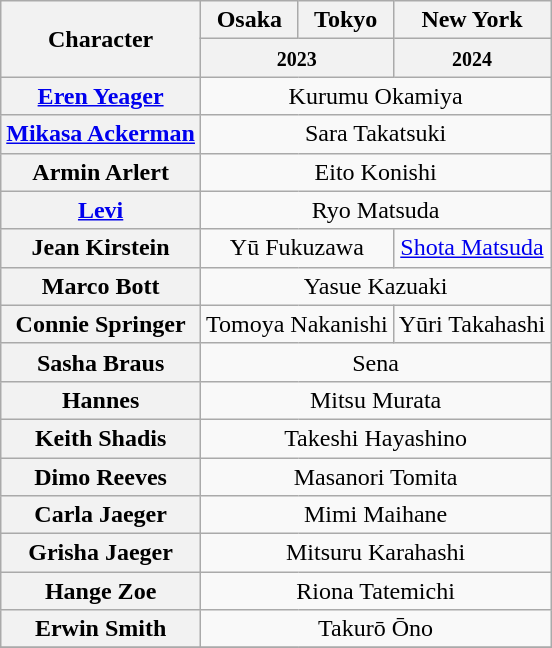<table class="wikitable">
<tr>
<th rowspan="2">Character</th>
<th>Osaka</th>
<th>Tokyo</th>
<th>New York</th>
</tr>
<tr>
<th colspan="2"><small>2023</small></th>
<th><small>2024</small></th>
</tr>
<tr>
<th><a href='#'>Eren Yeager</a></th>
<td align="center" colspan="3">Kurumu Okamiya</td>
</tr>
<tr>
<th><a href='#'>Mikasa Ackerman</a></th>
<td align="center" colspan="3">Sara Takatsuki</td>
</tr>
<tr>
<th>Armin Arlert</th>
<td align="center" colspan="3">Eito Konishi</td>
</tr>
<tr>
<th><a href='#'>Levi</a></th>
<td align="center" colspan="3">Ryo Matsuda</td>
</tr>
<tr>
<th>Jean Kirstein</th>
<td align="center" colspan="2">Yū Fukuzawa</td>
<td align="center"><a href='#'>Shota Matsuda</a></td>
</tr>
<tr>
<th>Marco Bott</th>
<td align="center" colspan="3">Yasue Kazuaki</td>
</tr>
<tr>
<th>Connie Springer</th>
<td align="center" colspan="2">Tomoya Nakanishi</td>
<td align="center">Yūri Takahashi</td>
</tr>
<tr>
<th>Sasha Braus</th>
<td align="center" colspan="3">Sena</td>
</tr>
<tr>
<th>Hannes</th>
<td align="center" colspan="3">Mitsu Murata</td>
</tr>
<tr>
<th>Keith Shadis</th>
<td align="center" colspan="3">Takeshi Hayashino</td>
</tr>
<tr>
<th>Dimo Reeves</th>
<td align="center" colspan="3">Masanori Tomita</td>
</tr>
<tr>
<th>Carla Jaeger</th>
<td align="center" colspan="3">Mimi Maihane</td>
</tr>
<tr>
<th>Grisha Jaeger</th>
<td align="center" colspan="3">Mitsuru Karahashi</td>
</tr>
<tr>
<th>Hange Zoe</th>
<td align="center" colspan="3">Riona Tatemichi</td>
</tr>
<tr>
<th>Erwin Smith</th>
<td align="center" colspan="3">Takurō Ōno</td>
</tr>
<tr>
</tr>
</table>
